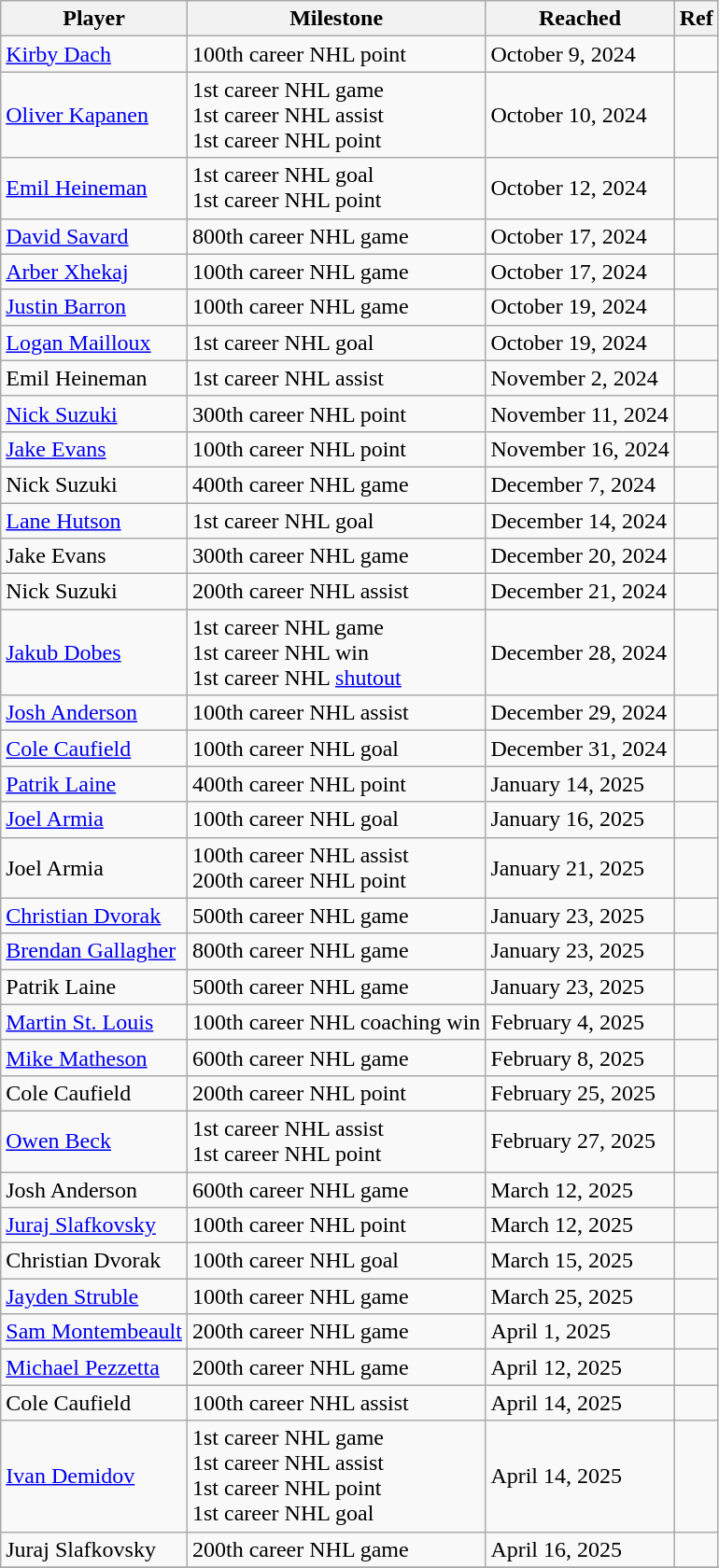<table class="wikitable sortable">
<tr align=center>
<th>Player</th>
<th>Milestone</th>
<th data-sort-type="date">Reached</th>
<th>Ref</th>
</tr>
<tr>
<td><a href='#'>Kirby Dach</a></td>
<td>100th career NHL point</td>
<td>October 9, 2024</td>
<td></td>
</tr>
<tr>
<td><a href='#'>Oliver Kapanen</a></td>
<td>1st career NHL game<br>1st career NHL assist<br>1st career NHL point</td>
<td>October 10, 2024</td>
<td></td>
</tr>
<tr>
<td><a href='#'>Emil Heineman</a></td>
<td>1st career NHL goal<br>1st career NHL point</td>
<td>October 12, 2024</td>
<td></td>
</tr>
<tr>
<td><a href='#'>David Savard</a></td>
<td>800th career NHL game</td>
<td>October 17, 2024</td>
<td></td>
</tr>
<tr>
<td><a href='#'>Arber Xhekaj</a></td>
<td>100th career NHL game</td>
<td>October 17, 2024</td>
<td></td>
</tr>
<tr>
<td><a href='#'>Justin Barron</a></td>
<td>100th career NHL game</td>
<td>October 19, 2024</td>
<td></td>
</tr>
<tr>
<td><a href='#'>Logan Mailloux</a></td>
<td>1st career NHL goal</td>
<td>October 19, 2024</td>
<td></td>
</tr>
<tr>
<td>Emil Heineman</td>
<td>1st career NHL assist</td>
<td>November 2, 2024</td>
<td></td>
</tr>
<tr>
<td><a href='#'>Nick Suzuki</a></td>
<td>300th career NHL point</td>
<td>November 11, 2024</td>
<td></td>
</tr>
<tr>
<td><a href='#'>Jake Evans</a></td>
<td>100th career NHL point</td>
<td>November 16, 2024</td>
<td></td>
</tr>
<tr>
<td>Nick Suzuki</td>
<td>400th career NHL game</td>
<td>December 7, 2024</td>
<td></td>
</tr>
<tr>
<td><a href='#'>Lane Hutson</a></td>
<td>1st career NHL goal</td>
<td>December 14, 2024</td>
<td></td>
</tr>
<tr>
<td>Jake Evans</td>
<td>300th career NHL game</td>
<td>December 20, 2024</td>
<td></td>
</tr>
<tr>
<td>Nick Suzuki</td>
<td>200th career NHL assist</td>
<td>December 21, 2024</td>
<td></td>
</tr>
<tr>
<td><a href='#'>Jakub Dobes</a></td>
<td>1st career NHL game<br>1st career NHL win<br>1st career NHL <a href='#'>shutout</a></td>
<td>December 28, 2024</td>
<td></td>
</tr>
<tr>
<td><a href='#'>Josh Anderson</a></td>
<td>100th career NHL assist</td>
<td>December 29, 2024</td>
<td></td>
</tr>
<tr>
<td><a href='#'>Cole Caufield</a></td>
<td>100th career NHL goal</td>
<td>December 31, 2024</td>
<td></td>
</tr>
<tr>
<td><a href='#'>Patrik Laine</a></td>
<td>400th career NHL point</td>
<td>January 14, 2025</td>
<td></td>
</tr>
<tr>
<td><a href='#'>Joel Armia</a></td>
<td>100th career NHL goal</td>
<td>January 16, 2025</td>
<td></td>
</tr>
<tr>
<td>Joel Armia</td>
<td>100th career NHL assist<br>200th career NHL point</td>
<td>January 21, 2025</td>
<td></td>
</tr>
<tr>
<td><a href='#'>Christian Dvorak</a></td>
<td>500th career NHL game</td>
<td>January 23, 2025</td>
<td></td>
</tr>
<tr>
<td><a href='#'>Brendan Gallagher</a></td>
<td>800th career NHL game</td>
<td>January 23, 2025</td>
<td></td>
</tr>
<tr>
<td>Patrik Laine</td>
<td>500th career NHL game</td>
<td>January 23, 2025</td>
<td></td>
</tr>
<tr>
<td><a href='#'>Martin St. Louis</a></td>
<td>100th career NHL coaching win</td>
<td>February 4, 2025</td>
<td></td>
</tr>
<tr>
<td><a href='#'>Mike Matheson</a></td>
<td>600th career NHL game</td>
<td>February 8, 2025</td>
<td></td>
</tr>
<tr>
<td>Cole Caufield</td>
<td>200th career NHL point</td>
<td>February 25, 2025</td>
<td></td>
</tr>
<tr>
<td><a href='#'>Owen Beck</a></td>
<td>1st career NHL assist<br>1st career NHL point</td>
<td>February 27, 2025</td>
<td></td>
</tr>
<tr>
<td>Josh Anderson</td>
<td>600th career NHL game</td>
<td>March 12, 2025</td>
<td></td>
</tr>
<tr>
<td><a href='#'>Juraj Slafkovsky</a></td>
<td>100th career NHL point</td>
<td>March 12, 2025</td>
<td></td>
</tr>
<tr>
<td>Christian Dvorak</td>
<td>100th career NHL goal</td>
<td>March 15, 2025</td>
<td></td>
</tr>
<tr>
<td><a href='#'>Jayden Struble</a></td>
<td>100th career NHL game</td>
<td>March 25, 2025</td>
<td></td>
</tr>
<tr>
<td><a href='#'>Sam Montembeault</a></td>
<td>200th career NHL game</td>
<td>April 1, 2025</td>
<td></td>
</tr>
<tr>
<td><a href='#'>Michael Pezzetta</a></td>
<td>200th career NHL game</td>
<td>April 12, 2025</td>
<td></td>
</tr>
<tr>
<td>Cole Caufield</td>
<td>100th career NHL assist</td>
<td>April 14, 2025</td>
<td></td>
</tr>
<tr>
<td><a href='#'>Ivan Demidov</a></td>
<td>1st career NHL game<br>1st career NHL assist<br>1st career NHL point<br>1st career NHL goal</td>
<td>April 14, 2025</td>
<td></td>
</tr>
<tr>
<td>Juraj Slafkovsky</td>
<td>200th career NHL game</td>
<td>April 16, 2025</td>
<td></td>
</tr>
<tr>
</tr>
</table>
